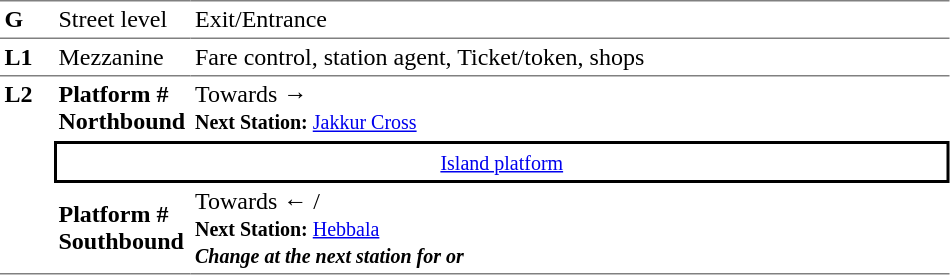<table cellpadding="3" cellspacing="0" border="0">
<tr>
<td valign="top" width="30" style="border-top:solid 1px gray;border-bottom:solid 1px gray;"><strong>G</strong></td>
<td valign="top" width="85" style="border-top:solid 1px gray;border-bottom:solid 1px gray;">Street level</td>
<td valign="top" width="500" style="border-top:solid 1px gray;border-bottom:solid 1px gray;">Exit/Entrance</td>
</tr>
<tr>
<td style="border-bottom:solid 1px gray;"><strong>L1</strong></td>
<td style="border-bottom:solid 1px gray;">Mezzanine</td>
<td style="border-bottom:solid 1px gray;">Fare control, station agent, Ticket/token, shops</td>
</tr>
<tr>
<td rowspan="3" valign="top" width="30" style="border-bottom:solid 1px gray;"><strong>L2</strong></td>
<td width="85" style="border-bottom:solid 1px white;"><span><strong>Platform #</strong><br><strong>Northbound</strong></span></td>
<td width="500" style="border-bottom:solid 1px white;">Towards → <br><small><strong>Next Station:</strong> <a href='#'>Jakkur Cross</a></small></td>
</tr>
<tr>
<td colspan="2" style="border-top:solid 2px black;border-right:solid 2px black;border-left:solid 2px black;border-bottom:solid 2px black;text-align:center;"><small><a href='#'>Island platform</a></small></td>
</tr>
<tr>
<td width="85" style="border-bottom:solid 1px gray;"><span><strong>Platform #</strong><br><strong>Southbound</strong></span></td>
<td width="500" style="border-bottom:solid 1px gray;">Towards ←  / <br><small><strong>Next Station:</strong> <a href='#'>Hebbala</a><br><strong><em>Change at the next station for </em></strong></small> <strong><em><small>or </small></em></strong></td>
</tr>
</table>
